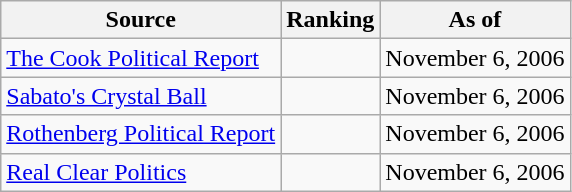<table class="wikitable" style="text-align:center">
<tr>
<th>Source</th>
<th>Ranking</th>
<th>As of</th>
</tr>
<tr>
<td align="left"><a href='#'>The Cook Political Report</a></td>
<td></td>
<td>November 6, 2006</td>
</tr>
<tr>
<td align="left"><a href='#'>Sabato's Crystal Ball</a></td>
<td></td>
<td>November 6, 2006</td>
</tr>
<tr>
<td align="left"><a href='#'>Rothenberg Political Report</a></td>
<td></td>
<td>November 6, 2006</td>
</tr>
<tr>
<td align="left"><a href='#'>Real Clear Politics</a></td>
<td></td>
<td>November 6, 2006</td>
</tr>
</table>
